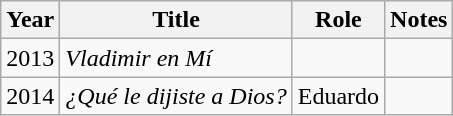<table class="wikitable">
<tr>
<th>Year</th>
<th>Title</th>
<th>Role</th>
<th>Notes</th>
</tr>
<tr>
<td>2013</td>
<td><em>Vladimir en Mí</em></td>
<td></td>
<td></td>
</tr>
<tr>
<td>2014</td>
<td><em>¿Qué le dijiste a Dios?</em></td>
<td>Eduardo</td>
<td></td>
</tr>
</table>
